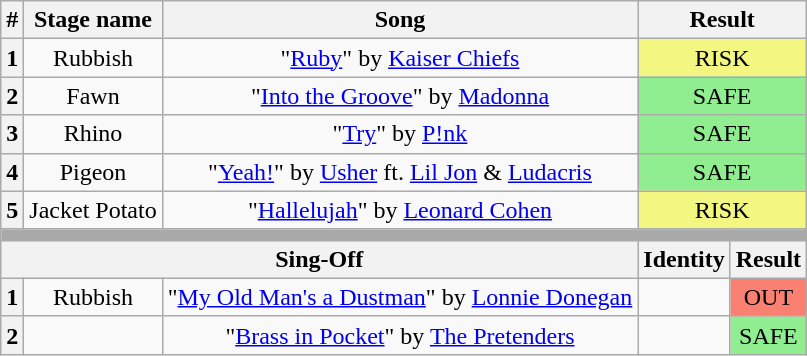<table class="wikitable plainrowheaders" style="text-align: center;">
<tr>
<th>#</th>
<th>Stage name</th>
<th>Song</th>
<th colspan="2">Result</th>
</tr>
<tr>
<th>1</th>
<td>Rubbish</td>
<td>"<a href='#'>Ruby</a>" by <a href='#'>Kaiser Chiefs</a></td>
<td colspan="2" bgcolor="#F3F781">RISK</td>
</tr>
<tr>
<th>2</th>
<td>Fawn</td>
<td>"<a href='#'>Into the Groove</a>" by <a href='#'>Madonna</a></td>
<td colspan="2" bgcolor="lightgreen">SAFE</td>
</tr>
<tr>
<th>3</th>
<td>Rhino</td>
<td>"<a href='#'>Try</a>" by <a href='#'>P!nk</a></td>
<td colspan="2" bgcolor="lightgreen">SAFE</td>
</tr>
<tr>
<th>4</th>
<td>Pigeon</td>
<td>"<a href='#'>Yeah!</a>" by <a href='#'>Usher</a> ft. <a href='#'>Lil Jon</a> & <a href='#'>Ludacris</a></td>
<td colspan="2" bgcolor="lightgreen">SAFE</td>
</tr>
<tr>
<th>5</th>
<td>Jacket Potato</td>
<td>"<a href='#'>Hallelujah</a>" by <a href='#'>Leonard Cohen</a></td>
<td colspan="2" bgcolor="#F3F781">RISK</td>
</tr>
<tr>
<td colspan="5" style="background:darkgray"></td>
</tr>
<tr>
<th colspan="3">Sing-Off</th>
<th>Identity</th>
<th>Result</th>
</tr>
<tr>
<th>1</th>
<td>Rubbish</td>
<td>"<a href='#'>My Old Man's a Dustman</a>" by <a href='#'>Lonnie Donegan</a></td>
<td></td>
<td bgcolor="salmon">OUT</td>
</tr>
<tr>
<th>2</th>
<td></td>
<td>"<a href='#'>Brass in Pocket</a>" by <a href='#'>The Pretenders</a></td>
<td></td>
<td bgcolor="lightgreen">SAFE</td>
</tr>
</table>
